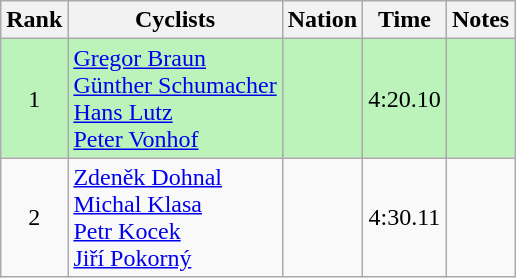<table class="wikitable sortable" style=text-align:center>
<tr>
<th>Rank</th>
<th>Cyclists</th>
<th>Nation</th>
<th>Time</th>
<th>Notes</th>
</tr>
<tr bgcolor=bbf3bb>
<td>1</td>
<td align=left><a href='#'>Gregor Braun</a><br><a href='#'>Günther Schumacher</a><br><a href='#'>Hans Lutz</a><br><a href='#'>Peter Vonhof</a></td>
<td align=left></td>
<td>4:20.10</td>
<td></td>
</tr>
<tr>
<td>2</td>
<td align=left><a href='#'>Zdeněk Dohnal</a><br><a href='#'>Michal Klasa</a><br><a href='#'>Petr Kocek</a><br><a href='#'>Jiří Pokorný</a></td>
<td align=left></td>
<td>4:30.11</td>
<td></td>
</tr>
</table>
